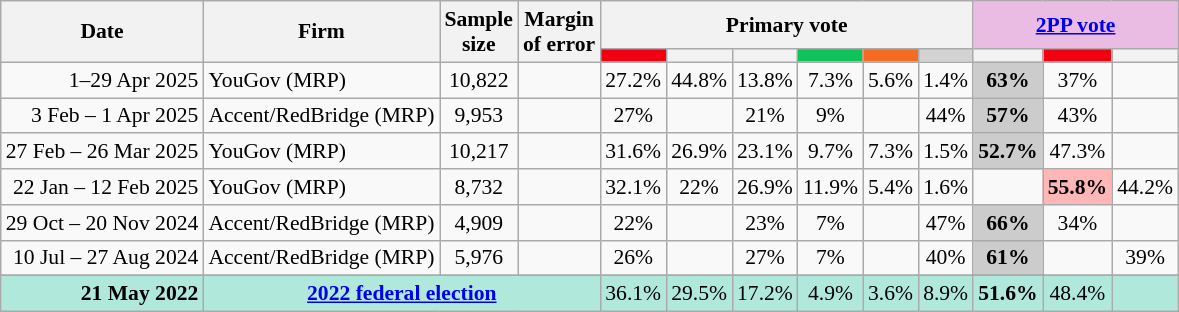<table class="nowrap wikitable tpl-blanktable" style=text-align:center;font-size:90%>
<tr>
<th rowspan=2>Date</th>
<th rowspan=2>Firm</th>
<th rowspan=2>Sample<br>size</th>
<th rowspan=2>Margin<br>of error</th>
<th colspan=6>Primary vote</th>
<th colspan=3 class=unsortable style=background:#ebbce3><a href='#'>2PP vote</a></th>
</tr>
<tr>
<th class="unsortable" style="background:#F00011"></th>
<th class=unsortable style=background:></th>
<th class="unsortable" style=background:></th>
<th class=unsortable style=background:#10C25B></th>
<th class=unsortable style=background:#f36c21></th>
<th class=unsortable style=background:lightgray></th>
<th class=unsortable style=background:></th>
<th class="unsortable" style="background:#F00011"></th>
<th class="unsortable" style=background:></th>
</tr>
<tr>
<td align=right>1–29 Apr 2025</td>
<td align=left>YouGov (MRP)</td>
<td>10,822</td>
<td></td>
<td>27.2%</td>
<td>44.8%</td>
<td>13.8%</td>
<td>7.3%</td>
<td>5.6%</td>
<td>1.4%</td>
<th style=background:#cccccc>63%</th>
<td>37%</td>
<td></td>
</tr>
<tr>
<td align=right>3 Feb – 1 Apr 2025</td>
<td align=left>Accent/RedBridge (MRP)</td>
<td>9,953</td>
<td></td>
<td>27%</td>
<td></td>
<td>21%</td>
<td>9%</td>
<td></td>
<td>44%</td>
<th style="background:#cccccc">57%</th>
<td>43%</td>
<td></td>
</tr>
<tr>
<td align=right>27 Feb – 26 Mar 2025</td>
<td align=left>YouGov (MRP)</td>
<td>10,217</td>
<td></td>
<td>31.6%</td>
<td>26.9%</td>
<td>23.1%</td>
<td>9.7%</td>
<td>7.3%</td>
<td>1.5%</td>
<th style="background:#cccccc">52.7%</th>
<td>47.3%</td>
<td></td>
</tr>
<tr>
<td align=right>22 Jan – 12 Feb 2025</td>
<td align=left>YouGov (MRP)</td>
<td>8,732</td>
<td></td>
<td>32.1%</td>
<td>22%</td>
<td>26.9%</td>
<td>11.9%</td>
<td>5.4%</td>
<td>1.6%</td>
<td></td>
<th style=background:#FFB6B6>55.8%</th>
<td>44.2%</td>
</tr>
<tr>
<td align=right>29 Oct – 20 Nov 2024</td>
<td align=left>Accent/RedBridge (MRP)</td>
<td>4,909</td>
<td></td>
<td>22%</td>
<td></td>
<td>23%</td>
<td>7%</td>
<td></td>
<td>47%</td>
<th style="background:#cccccc"><strong>66%</strong></th>
<td>34%</td>
<td></td>
</tr>
<tr>
<td align=right>10 Jul – 27 Aug 2024</td>
<td align=left>Accent/RedBridge (MRP)</td>
<td>5,976</td>
<td></td>
<td>26%</td>
<td></td>
<td>27%</td>
<td>7%</td>
<td></td>
<td>40%</td>
<th style="background:#cccccc">61%</th>
<td></td>
<td>39%</td>
</tr>
<tr>
</tr>
<tr style="background:#b0e9db">
<td style="text-align:right" data-sort-value="21-May-2022"><strong>21 May 2022</strong></td>
<td colspan="3" style="text-align:center"><strong><a href='#'>2022 federal election</a></strong></td>
<td>36.1%</td>
<td>29.5%</td>
<td>17.2%</td>
<td>4.9%</td>
<td>3.6%</td>
<td>8.9%</td>
<td><strong>51.6%</strong></td>
<td>48.4%</td>
<td></td>
</tr>
</table>
